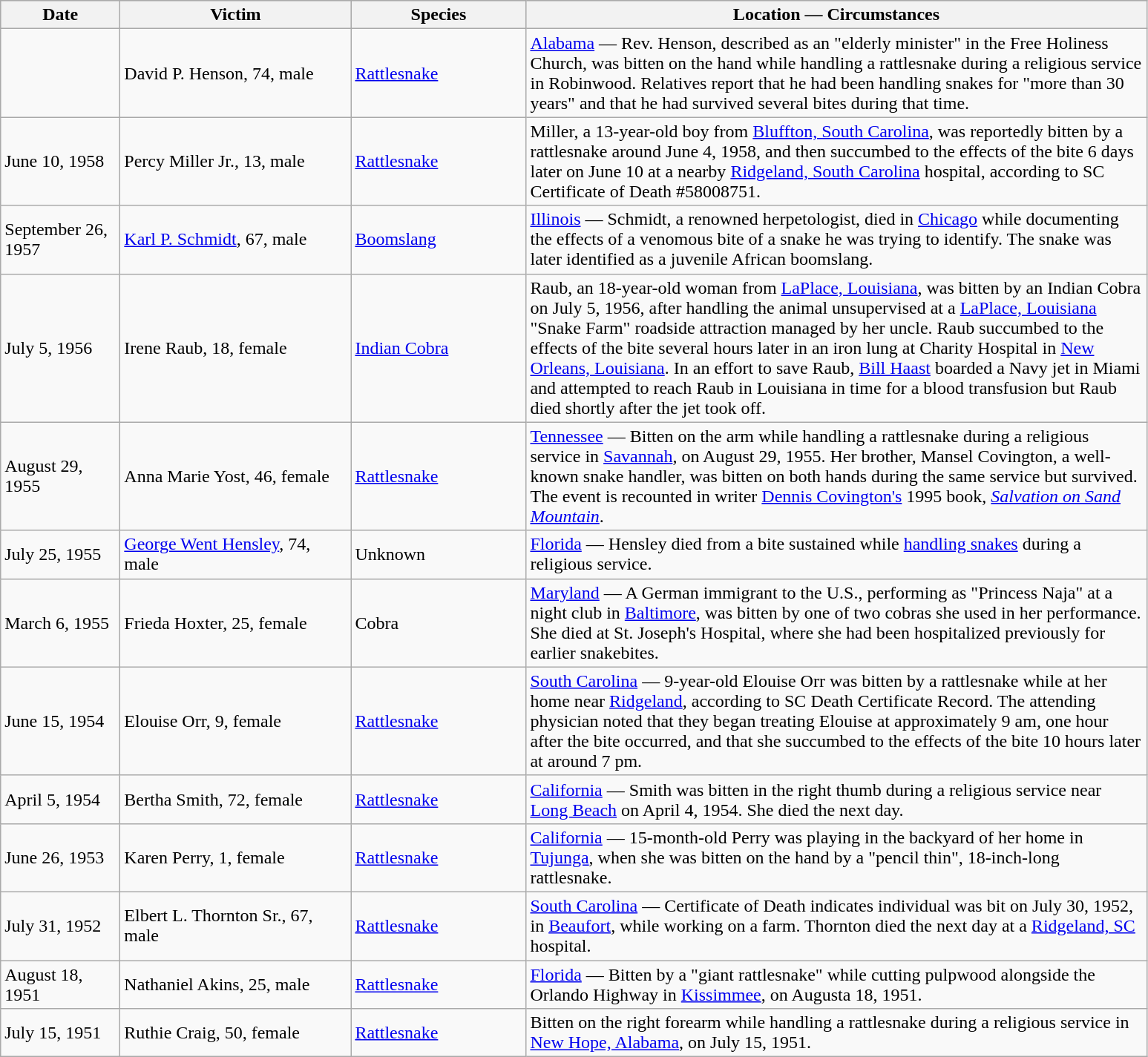<table class="wikitable sortable">
<tr bgcolor="#CCCCCC">
<th style="width:100px;">Date</th>
<th width="200">Victim</th>
<th style="width:150px;">Species</th>
<th style="width:550px;">Location — Circumstances</th>
</tr>
<tr>
<td></td>
<td>David P. Henson, 74, male</td>
<td><a href='#'>Rattlesnake</a></td>
<td><a href='#'>Alabama</a> — Rev. Henson, described as an "elderly minister" in the Free Holiness Church, was bitten on the hand while handling a rattlesnake during a religious service in Robinwood. Relatives report that he had been handling snakes for "more than 30 years" and that he had survived several bites during that time.</td>
</tr>
<tr>
<td>June 10, 1958</td>
<td>Percy Miller Jr., 13, male</td>
<td><a href='#'>Rattlesnake</a></td>
<td>Miller, a 13-year-old boy from <a href='#'>Bluffton, South Carolina</a>, was reportedly bitten by a rattlesnake around June 4, 1958, and then succumbed to the effects of the bite 6 days later on June 10 at a nearby <a href='#'>Ridgeland, South Carolina</a> hospital, according to SC Certificate of Death #58008751.</td>
</tr>
<tr>
<td>September 26, 1957</td>
<td><a href='#'>Karl P. Schmidt</a>, 67, male</td>
<td><a href='#'>Boomslang</a></td>
<td><a href='#'>Illinois</a> — Schmidt, a renowned herpetologist, died in <a href='#'>Chicago</a> while documenting the effects of a venomous bite of a snake he was trying to identify. The snake was later identified as a juvenile African boomslang.</td>
</tr>
<tr>
<td>July 5, 1956</td>
<td>Irene Raub, 18, female</td>
<td><a href='#'>Indian Cobra</a></td>
<td>Raub, an 18-year-old woman from <a href='#'>LaPlace, Louisiana</a>, was bitten by an Indian Cobra on July 5, 1956, after handling the animal unsupervised at a <a href='#'>LaPlace, Louisiana</a> "Snake Farm" roadside attraction managed by her uncle. Raub succumbed to the effects of the bite several hours later in an iron lung at Charity Hospital in <a href='#'>New Orleans, Louisiana</a>. In an effort to save Raub, <a href='#'>Bill Haast</a> boarded a Navy jet in Miami and attempted to reach Raub in Louisiana in time for a blood transfusion but Raub died shortly after the jet took off.</td>
</tr>
<tr>
<td>August 29, 1955</td>
<td>Anna Marie Yost, 46, female</td>
<td><a href='#'>Rattlesnake</a></td>
<td><a href='#'>Tennessee</a> — Bitten on the arm while handling a rattlesnake during a religious service in <a href='#'>Savannah</a>, on August 29, 1955. Her brother, Mansel Covington, a well-known snake handler, was bitten on both hands during the same service but survived. The event is recounted in writer  <a href='#'>Dennis Covington's</a> 1995 book, <em><a href='#'>Salvation on Sand Mountain</a></em>.</td>
</tr>
<tr>
<td>July 25, 1955</td>
<td><a href='#'>George Went Hensley</a>, 74, male</td>
<td>Unknown</td>
<td><a href='#'>Florida</a> — Hensley died from a bite sustained while <a href='#'>handling snakes</a> during a religious service.</td>
</tr>
<tr>
<td>March 6, 1955</td>
<td>Frieda Hoxter, 25, female</td>
<td>Cobra</td>
<td><a href='#'>Maryland</a> — A German immigrant to the U.S., performing as "Princess Naja" at a night club in <a href='#'>Baltimore</a>, was bitten by one of two cobras she used in her performance. She died at St. Joseph's Hospital, where she had been hospitalized previously for earlier snakebites.</td>
</tr>
<tr>
<td>June 15, 1954</td>
<td>Elouise Orr, 9, female</td>
<td><a href='#'>Rattlesnake</a></td>
<td><a href='#'>South Carolina</a> — 9-year-old Elouise Orr was bitten by a rattlesnake while at her home near <a href='#'>Ridgeland</a>, according to SC Death Certificate Record. The attending physician noted that they began treating Elouise at approximately 9 am, one hour after the bite occurred, and that she succumbed to the effects of the bite 10 hours later at around 7 pm.</td>
</tr>
<tr>
<td>April 5, 1954</td>
<td>Bertha Smith, 72, female</td>
<td><a href='#'>Rattlesnake</a></td>
<td><a href='#'>California</a> — Smith was bitten in the right thumb during a religious service near <a href='#'>Long Beach</a> on April 4, 1954. She died the next day.</td>
</tr>
<tr>
<td>June 26, 1953</td>
<td>Karen Perry, 1, female</td>
<td><a href='#'>Rattlesnake</a></td>
<td><a href='#'>California</a> — 15-month-old Perry was playing in the backyard of her home in <a href='#'>Tujunga</a>, when she was bitten on the hand by a "pencil thin", 18-inch-long rattlesnake.</td>
</tr>
<tr>
<td>July 31, 1952</td>
<td>Elbert L. Thornton Sr., 67, male</td>
<td><a href='#'>Rattlesnake</a></td>
<td><a href='#'>South Carolina</a> — Certificate of Death indicates individual was bit on July 30, 1952, in <a href='#'>Beaufort</a>, while working on a farm. Thornton died the next day at a <a href='#'>Ridgeland, SC</a> hospital.</td>
</tr>
<tr>
<td>August 18, 1951</td>
<td>Nathaniel Akins, 25, male</td>
<td><a href='#'>Rattlesnake</a></td>
<td><a href='#'>Florida</a> — Bitten by a "giant rattlesnake" while cutting pulpwood alongside the Orlando Highway in <a href='#'>Kissimmee</a>, on Augusta 18, 1951.</td>
</tr>
<tr>
<td>July 15, 1951</td>
<td>Ruthie Craig, 50, female</td>
<td><a href='#'>Rattlesnake</a></td>
<td>Bitten on the right forearm while handling a rattlesnake during a religious service in <a href='#'>New Hope, Alabama</a>, on July 15, 1951.</td>
</tr>
</table>
